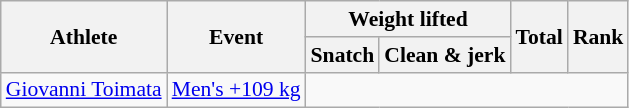<table class=wikitable style="text-align:center; font-size:90%">
<tr>
<th rowspan="2">Athlete</th>
<th rowspan="2">Event</th>
<th colspan="2">Weight lifted</th>
<th rowspan="2">Total</th>
<th rowspan="2">Rank</th>
</tr>
<tr>
<th>Snatch</th>
<th>Clean & jerk</th>
</tr>
<tr>
<td align=left><a href='#'>Giovanni Toimata</a></td>
<td align=left><a href='#'>Men's +109 kg</a></td>
<td colspan=4></td>
</tr>
</table>
